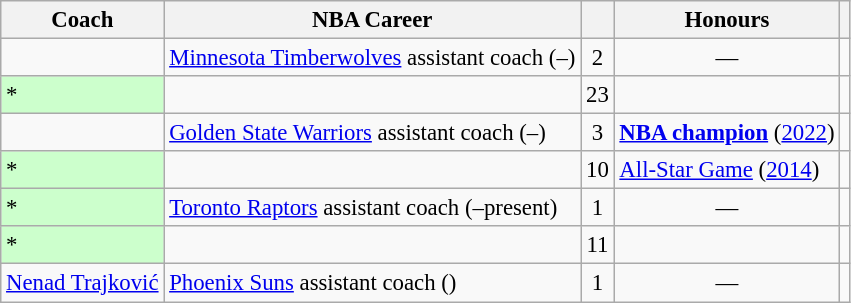<table class="wikitable sortable" style="font-size:95%">
<tr>
<th scope="col">Coach</th>
<th scope="col" class="unsortable">NBA Career</th>
<th scope="col"></th>
<th scope="col">Honours</th>
<th scope="col"></th>
</tr>
<tr>
<td></td>
<td><a href='#'>Minnesota Timberwolves</a> assistant coach (–)</td>
<td style="text-align:center">2</td>
<td align="center">—</td>
<td align="center"></td>
</tr>
<tr>
<td bgcolor="#CCFFCC"> *</td>
<td></td>
<td style="text-align:center">23</td>
<td></td>
<td align="center"></td>
</tr>
<tr>
<td></td>
<td><a href='#'>Golden State Warriors</a> assistant coach (–)</td>
<td style="text-align:center">3</td>
<td><strong><a href='#'>NBA champion</a></strong> (<a href='#'>2022</a>)</td>
<td align="center"></td>
</tr>
<tr>
<td bgcolor="#CCFFCC"> *</td>
<td></td>
<td style="text-align:center">10</td>
<td><a href='#'>All-Star Game</a> (<a href='#'>2014</a>)</td>
<td align="center"></td>
</tr>
<tr>
<td bgcolor="#CCFFCC"> *</td>
<td><a href='#'>Toronto Raptors</a> assistant coach (–present)</td>
<td style="text-align:center">1</td>
<td align="center">—</td>
<td align="center"></td>
</tr>
<tr>
<td bgcolor="#CCFFCC"> *</td>
<td></td>
<td style="text-align:center">11</td>
<td></td>
<td align="center"></td>
</tr>
<tr>
<td><a href='#'>Nenad Trajković</a></td>
<td><a href='#'>Phoenix Suns</a> assistant coach ()</td>
<td style="text-align:center">1</td>
<td align="center">—</td>
<td align="center"></td>
</tr>
</table>
